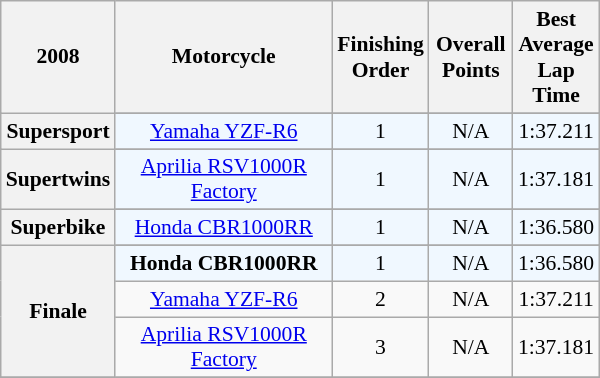<table class="wikitable" style="width:400px; text-align:center; font-size: 90%;">
<tr>
<th>2008</th>
<th width="150">Motorcycle</th>
<th width="50">Finishing Order</th>
<th width="50">Overall Points</th>
<th width="50">Best Average Lap Time</th>
</tr>
<tr>
<th rowspan=2>Supersport</th>
</tr>
<tr bgcolor="aliceblue">
<td><a href='#'>Yamaha YZF-R6</a></td>
<td>1</td>
<td>N/A</td>
<td>1:37.211</td>
</tr>
<tr>
<th rowspan=2>Supertwins</th>
</tr>
<tr bgcolor="aliceblue">
<td><a href='#'>Aprilia RSV1000R Factory</a></td>
<td>1</td>
<td>N/A</td>
<td>1:37.181</td>
</tr>
<tr>
<th rowspan=2>Superbike</th>
</tr>
<tr bgcolor="aliceblue">
<td><a href='#'>Honda CBR1000RR</a></td>
<td>1</td>
<td>N/A</td>
<td>1:36.580</td>
</tr>
<tr>
<th rowspan=4>Finale</th>
</tr>
<tr bgcolor="aliceblue">
<td><strong>Honda CBR1000RR</strong></td>
<td>1</td>
<td>N/A</td>
<td>1:36.580</td>
</tr>
<tr>
<td><a href='#'>Yamaha YZF-R6</a></td>
<td>2</td>
<td>N/A</td>
<td>1:37.211</td>
</tr>
<tr>
<td><a href='#'>Aprilia RSV1000R Factory</a></td>
<td>3</td>
<td>N/A</td>
<td>1:37.181</td>
</tr>
<tr>
</tr>
</table>
